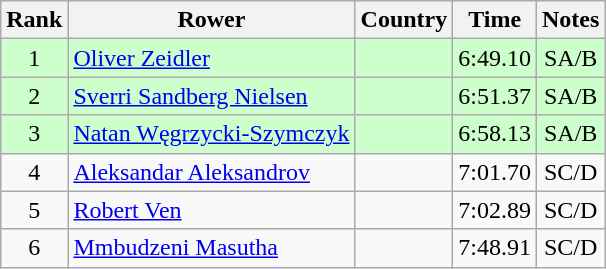<table class="wikitable" style="text-align:center">
<tr>
<th>Rank</th>
<th>Rower</th>
<th>Country</th>
<th>Time</th>
<th>Notes</th>
</tr>
<tr bgcolor=ccffcc>
<td>1</td>
<td align="left"><a href='#'>Oliver Zeidler</a></td>
<td align="left"></td>
<td>6:49.10</td>
<td>SA/B</td>
</tr>
<tr bgcolor=ccffcc>
<td>2</td>
<td align="left"><a href='#'>Sverri Sandberg Nielsen</a></td>
<td align="left"></td>
<td>6:51.37</td>
<td>SA/B</td>
</tr>
<tr bgcolor=ccffcc>
<td>3</td>
<td align="left"><a href='#'>Natan Węgrzycki-Szymczyk</a></td>
<td align="left"></td>
<td>6:58.13</td>
<td>SA/B</td>
</tr>
<tr>
<td>4</td>
<td align="left"><a href='#'>Aleksandar Aleksandrov</a></td>
<td align="left"></td>
<td>7:01.70</td>
<td>SC/D</td>
</tr>
<tr>
<td>5</td>
<td align="left"><a href='#'>Robert Ven</a></td>
<td align="left"></td>
<td>7:02.89</td>
<td>SC/D</td>
</tr>
<tr>
<td>6</td>
<td align="left"><a href='#'>Mmbudzeni Masutha</a></td>
<td align="left"></td>
<td>7:48.91</td>
<td>SC/D</td>
</tr>
</table>
